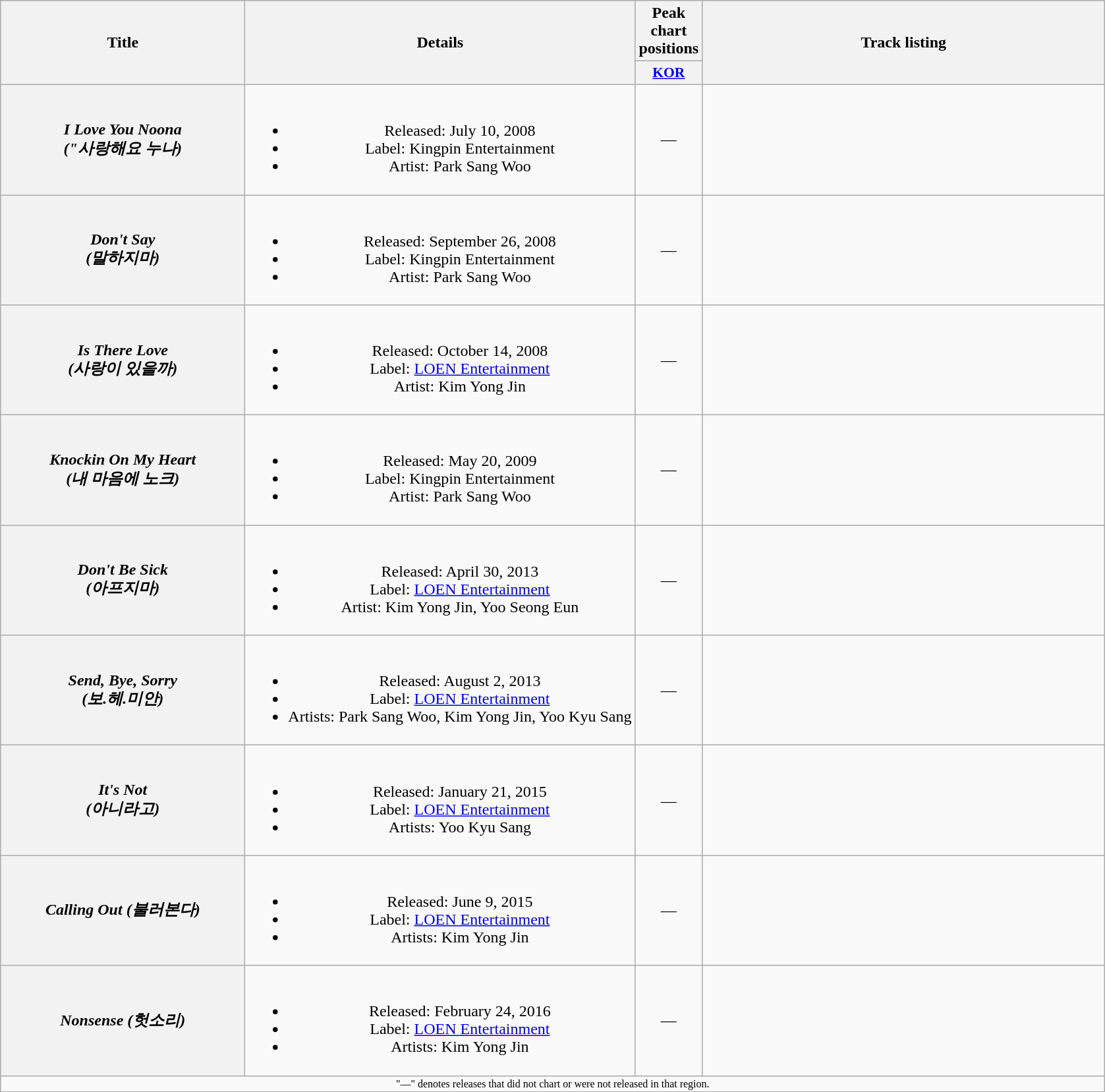<table class="wikitable plainrowheaders" style="text-align:center;">
<tr>
<th rowspan=2 style="width:15em;">Title</th>
<th rowspan=2>Details</th>
<th colspan=1>Peak chart positions</th>
<th rowspan=2 style="width:25em;">Track listing</th>
</tr>
<tr>
<th scope="col" style="width:3em;font-size:90%;"><a href='#'>KOR</a></th>
</tr>
<tr>
<th scope="row"><strong><em>I Love You Noona<br>("사랑해요 누나)</em></strong></th>
<td><br><ul><li>Released: July 10, 2008</li><li>Label: Kingpin Entertainment</li><li>Artist: Park Sang Woo</li></ul></td>
<td>—</td>
<td font-size:85%;"></td>
</tr>
<tr>
<th scope="row"><strong><em>Don't Say<br>(말하지마)</em></strong></th>
<td><br><ul><li>Released: September 26, 2008</li><li>Label: Kingpin Entertainment</li><li>Artist: Park Sang Woo</li></ul></td>
<td>—</td>
<td font-size:85%;"></td>
</tr>
<tr>
<th scope="row"><strong><em>Is There Love<br>(사랑이 있을까)</em></strong> </th>
<td><br><ul><li>Released: October 14, 2008</li><li>Label: <a href='#'>LOEN Entertainment</a></li><li>Artist: Kim Yong Jin</li></ul></td>
<td>—</td>
<td font-size:85%;"></td>
</tr>
<tr>
<th scope="row"><strong><em>Knockin On My Heart<br>(내 마음에 노크)</em></strong></th>
<td><br><ul><li>Released: May 20, 2009</li><li>Label: Kingpin Entertainment</li><li>Artist: Park Sang Woo</li></ul></td>
<td>—</td>
<td font-size:85%;"></td>
</tr>
<tr>
<th scope="row"><strong><em>Don't Be Sick<br>(아프지마)</em></strong></th>
<td><br><ul><li>Released: April 30, 2013</li><li>Label: <a href='#'>LOEN Entertainment</a></li><li>Artist: Kim Yong Jin, Yoo Seong Eun</li></ul></td>
<td>—</td>
<td font-size:85%;"></td>
</tr>
<tr>
<th scope="row"><strong><em>Send, Bye, Sorry<br>(보.헤.미안)</em></strong></th>
<td><br><ul><li>Released: August 2, 2013</li><li>Label: <a href='#'>LOEN Entertainment</a></li><li>Artists: Park Sang Woo, Kim Yong Jin, Yoo Kyu Sang</li></ul></td>
<td>—</td>
<td font-size:85%;"></td>
</tr>
<tr>
<th scope="row"><strong><em>It's Not<br>(아니라고)</em></strong></th>
<td><br><ul><li>Released: January 21, 2015</li><li>Label: <a href='#'>LOEN Entertainment</a></li><li>Artists: Yoo Kyu Sang</li></ul></td>
<td>—</td>
<td font-size:85%;"></td>
</tr>
<tr>
<th scope="row"><strong><em>Calling Out (불러본다)</em></strong></th>
<td><br><ul><li>Released: June 9, 2015</li><li>Label: <a href='#'>LOEN Entertainment</a></li><li>Artists: Kim Yong Jin</li></ul></td>
<td>—</td>
<td font-size:85%;"></td>
</tr>
<tr>
<th scope="row"><strong><em>Nonsense (헛소리)</em></strong></th>
<td><br><ul><li>Released: February 24, 2016</li><li>Label: <a href='#'>LOEN Entertainment</a></li><li>Artists: Kim Yong Jin</li></ul></td>
<td>—</td>
<td font-size:85%;"></td>
</tr>
<tr>
<td align="center" colspan="14" style="font-size:8pt">"—" denotes releases that did not chart or were not released in that region.</td>
</tr>
</table>
